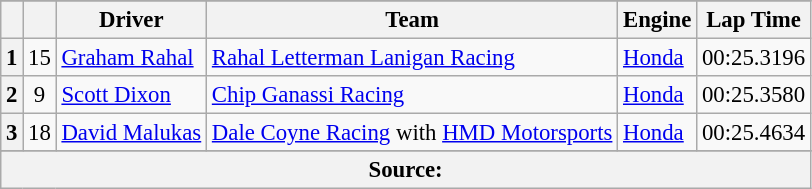<table class="wikitable" style="font-size:95%;">
<tr>
</tr>
<tr>
<th></th>
<th></th>
<th>Driver</th>
<th>Team</th>
<th>Engine</th>
<th>Lap Time</th>
</tr>
<tr>
<th>1</th>
<td align="center">15</td>
<td> <a href='#'>Graham Rahal</a></td>
<td><a href='#'>Rahal Letterman Lanigan Racing</a></td>
<td><a href='#'>Honda</a></td>
<td>00:25.3196</td>
</tr>
<tr>
<th>2</th>
<td align="center">9</td>
<td> <a href='#'>Scott Dixon</a> <strong></strong></td>
<td><a href='#'>Chip Ganassi Racing</a></td>
<td><a href='#'>Honda</a></td>
<td>00:25.3580</td>
</tr>
<tr>
<th>3</th>
<td align="center">18</td>
<td> <a href='#'>David Malukas</a> <strong></strong></td>
<td><a href='#'>Dale Coyne Racing</a> with <a href='#'>HMD Motorsports</a></td>
<td><a href='#'>Honda</a></td>
<td>00:25.4634</td>
</tr>
<tr>
</tr>
<tr class="sortbottom">
<th colspan="6">Source:</th>
</tr>
</table>
